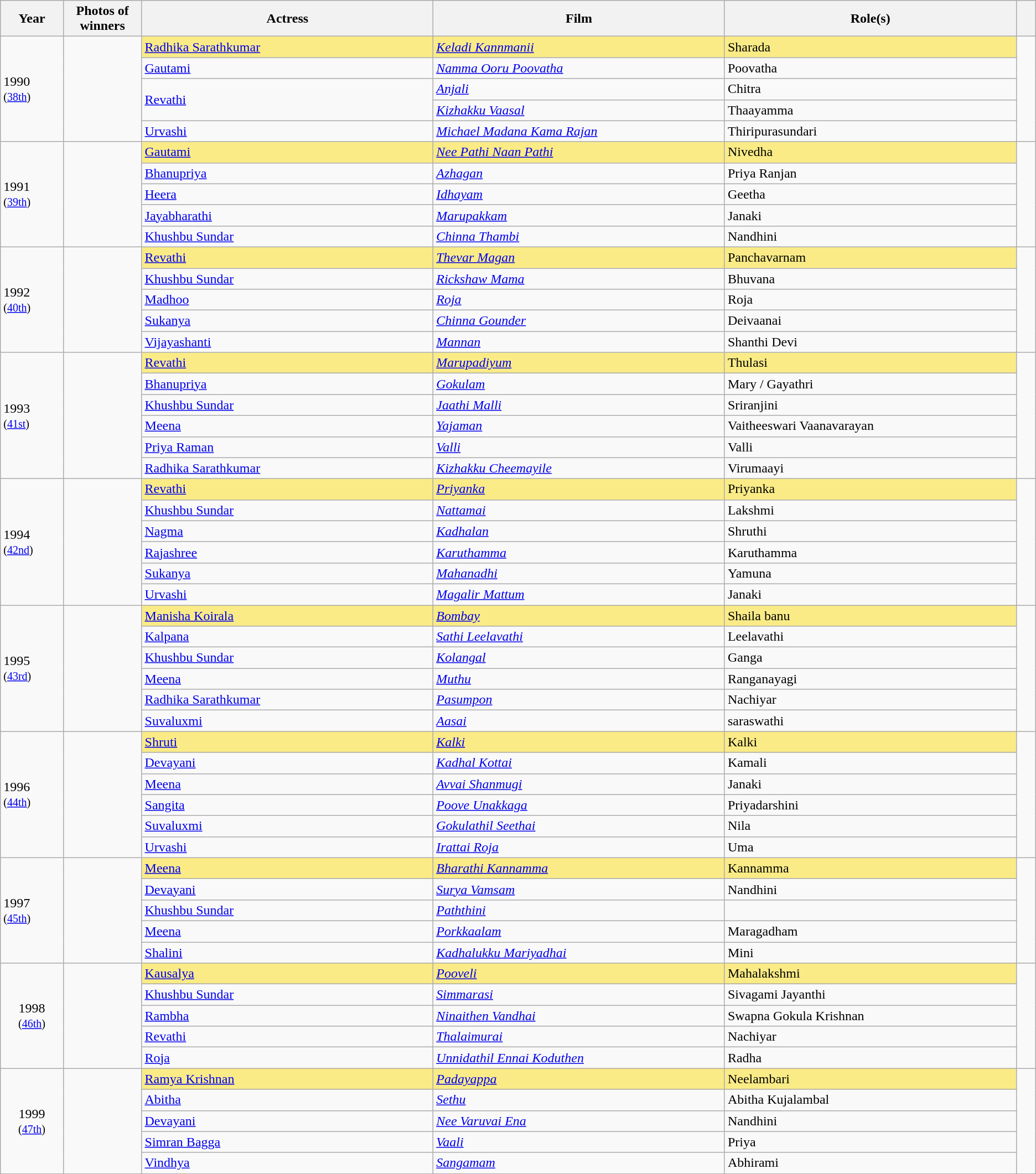<table class="wikitable sortable">
<tr>
<th scope="col" style="width:3%;">Year</th>
<th scope="col" style="width:3%;">Photos of winners</th>
<th scope="col" style="width:15%;">Actress</th>
<th scope="col" style="width:15%;">Film</th>
<th scope="col" style="width:15%;">Role(s)</th>
<th scope="col" style="width:1%;" class="unsortable"></th>
</tr>
<tr>
<td rowspan="5">1990 <br><small>(<a href='#'>38th</a>) </small></td>
<td rowspan="5"></td>
<td style="background:#FAEB86;"><a href='#'>Radhika Sarathkumar</a> </td>
<td style="background:#FAEB86;"><em><a href='#'>Keladi Kannmanii</a></em></td>
<td style="background:#FAEB86;">Sharada</td>
<td rowspan="5" style="text-align:center;"></td>
</tr>
<tr>
<td><a href='#'>Gautami</a></td>
<td><em><a href='#'>Namma Ooru Poovatha</a></em></td>
<td>Poovatha</td>
</tr>
<tr>
<td rowspan="2"><a href='#'>Revathi</a></td>
<td><a href='#'><em>Anjali</em></a></td>
<td>Chitra</td>
</tr>
<tr>
<td><em><a href='#'>Kizhakku Vaasal</a></em></td>
<td>Thaayamma</td>
</tr>
<tr>
<td><a href='#'>Urvashi</a></td>
<td><em><a href='#'>Michael Madana Kama Rajan</a></em></td>
<td>Thiripurasundari</td>
</tr>
<tr>
<td rowspan="5">1991 <br><small>(<a href='#'>39th</a>) </small></td>
<td rowspan="5"></td>
<td style="background:#FAEB86;"><a href='#'>Gautami</a> </td>
<td style="background:#FAEB86;"><em><a href='#'>Nee Pathi Naan Pathi</a></em></td>
<td style="background:#FAEB86;">Nivedha</td>
<td rowspan="5" style="text-align:center;"></td>
</tr>
<tr>
<td><a href='#'>Bhanupriya</a></td>
<td><em><a href='#'>Azhagan</a></em></td>
<td>Priya Ranjan</td>
</tr>
<tr>
<td><a href='#'>Heera</a></td>
<td><a href='#'><em>Idhayam</em></a></td>
<td>Geetha</td>
</tr>
<tr>
<td><a href='#'>Jayabharathi</a></td>
<td><em><a href='#'>Marupakkam</a></em></td>
<td>Janaki</td>
</tr>
<tr>
<td><a href='#'>Khushbu Sundar</a></td>
<td><em><a href='#'>Chinna Thambi</a></em></td>
<td>Nandhini</td>
</tr>
<tr>
<td rowspan="5">1992 <br><small>(<a href='#'>40th</a>) </small></td>
<td rowspan="5"></td>
<td style="background:#FAEB86;"><a href='#'>Revathi</a> </td>
<td style="background:#FAEB86;"><em><a href='#'>Thevar Magan</a></em></td>
<td style="background:#FAEB86;">Panchavarnam</td>
<td rowspan="5" style="text-align:center;"></td>
</tr>
<tr>
<td><a href='#'>Khushbu Sundar</a></td>
<td><em><a href='#'>Rickshaw Mama</a></em></td>
<td>Bhuvana</td>
</tr>
<tr>
<td><a href='#'>Madhoo</a></td>
<td><a href='#'><em>Roja</em></a></td>
<td>Roja</td>
</tr>
<tr>
<td><a href='#'>Sukanya</a></td>
<td><em><a href='#'>Chinna Gounder</a></em></td>
<td>Deivaanai</td>
</tr>
<tr>
<td><a href='#'>Vijayashanti</a></td>
<td><a href='#'><em>Mannan</em></a></td>
<td>Shanthi Devi</td>
</tr>
<tr>
<td rowspan="6">1993 <br><small>(<a href='#'>41st</a>) </small></td>
<td rowspan="6"></td>
<td style="background:#FAEB86;"><a href='#'>Revathi</a> </td>
<td style="background:#FAEB86;"><em><a href='#'>Marupadiyum</a></em></td>
<td style="background:#FAEB86;">Thulasi</td>
<td rowspan="6" style="text-align:center;"></td>
</tr>
<tr>
<td><a href='#'>Bhanupriya</a></td>
<td><em><a href='#'>Gokulam</a></em></td>
<td>Mary / Gayathri</td>
</tr>
<tr>
<td><a href='#'>Khushbu Sundar</a></td>
<td><em><a href='#'>Jaathi Malli</a></em></td>
<td>Sriranjini</td>
</tr>
<tr>
<td><a href='#'>Meena</a></td>
<td><em><a href='#'>Yajaman</a></em></td>
<td>Vaitheeswari Vaanavarayan</td>
</tr>
<tr>
<td><a href='#'>Priya Raman</a></td>
<td><em><a href='#'>Valli</a></em></td>
<td>Valli</td>
</tr>
<tr>
<td><a href='#'>Radhika Sarathkumar</a></td>
<td><em><a href='#'>Kizhakku Cheemayile</a></em></td>
<td>Virumaayi</td>
</tr>
<tr>
<td rowspan="6">1994 <br><small>(<a href='#'>42nd</a>) </small></td>
<td rowspan="6"></td>
<td style="background:#FAEB86;"><a href='#'>Revathi</a> </td>
<td style="background:#FAEB86;"><a href='#'><em>Priyanka</em></a></td>
<td style="background:#FAEB86;">Priyanka</td>
<td rowspan="6" style="text-align:center;"></td>
</tr>
<tr>
<td><a href='#'>Khushbu Sundar</a></td>
<td><em><a href='#'>Nattamai</a></em></td>
<td>Lakshmi</td>
</tr>
<tr>
<td><a href='#'>Nagma</a></td>
<td><em><a href='#'>Kadhalan</a></em></td>
<td>Shruthi</td>
</tr>
<tr>
<td><a href='#'>Rajashree</a></td>
<td><em><a href='#'>Karuthamma</a></em></td>
<td>Karuthamma</td>
</tr>
<tr>
<td><a href='#'>Sukanya</a></td>
<td><em><a href='#'>Mahanadhi</a></em></td>
<td>Yamuna</td>
</tr>
<tr>
<td><a href='#'>Urvashi</a></td>
<td><a href='#'><em>Magalir Mattum</em></a></td>
<td>Janaki</td>
</tr>
<tr>
<td rowspan="6">1995 <br><small>(<a href='#'>43rd</a>) </small></td>
<td rowspan="6"></td>
<td style="background:#FAEB86;"><a href='#'>Manisha Koirala</a> </td>
<td style="background:#FAEB86;"><a href='#'><em>Bombay</em></a></td>
<td style="background:#FAEB86;">Shaila banu</td>
<td rowspan="6" style="text-align:center;"></td>
</tr>
<tr>
<td><a href='#'>Kalpana</a></td>
<td><a href='#'><em>Sathi Leelavathi</em></a></td>
<td>Leelavathi</td>
</tr>
<tr>
<td><a href='#'>Khushbu Sundar</a></td>
<td><a href='#'><em>Kolangal</em></a></td>
<td>Ganga</td>
</tr>
<tr>
<td><a href='#'>Meena</a></td>
<td><a href='#'><em>Muthu</em></a></td>
<td>Ranganayagi</td>
</tr>
<tr>
<td><a href='#'>Radhika Sarathkumar</a></td>
<td><em><a href='#'>Pasumpon</a></em></td>
<td>Nachiyar</td>
</tr>
<tr>
<td><a href='#'>Suvaluxmi</a></td>
<td><em><a href='#'>Aasai</a></em></td>
<td>saraswathi</td>
</tr>
<tr>
<td rowspan="6">1996 <br><small>(<a href='#'>44th</a>) </small></td>
<td rowspan="6"></td>
<td style="background:#FAEB86;"><a href='#'>Shruti</a> </td>
<td style="background:#FAEB86;"><a href='#'><em>Kalki</em></a></td>
<td style="background:#FAEB86;">Kalki</td>
<td rowspan="6" style="text-align:center;"></td>
</tr>
<tr>
<td><a href='#'>Devayani</a></td>
<td><em><a href='#'>Kadhal Kottai</a></em></td>
<td>Kamali</td>
</tr>
<tr>
<td><a href='#'>Meena</a></td>
<td><em><a href='#'>Avvai Shanmugi</a></em></td>
<td>Janaki</td>
</tr>
<tr>
<td><a href='#'>Sangita</a></td>
<td><em><a href='#'>Poove Unakkaga</a></em></td>
<td>Priyadarshini</td>
</tr>
<tr>
<td><a href='#'>Suvaluxmi</a></td>
<td><a href='#'><em>Gokulathil Seethai</em></a></td>
<td>Nila</td>
</tr>
<tr>
<td><a href='#'>Urvashi</a></td>
<td><em><a href='#'>Irattai Roja</a></em></td>
<td>Uma</td>
</tr>
<tr>
<td rowspan="5">1997 <br><small>(<a href='#'>45th</a>) </small></td>
<td rowspan="5"></td>
<td style="background:#FAEB86;"><a href='#'>Meena</a> </td>
<td style="background:#FAEB86;"><em><a href='#'>Bharathi Kannamma</a></em></td>
<td style="background:#FAEB86;">Kannamma</td>
<td rowspan="5" style="text-align:center;"></td>
</tr>
<tr>
<td><a href='#'>Devayani</a></td>
<td><em><a href='#'>Surya Vamsam</a></em></td>
<td>Nandhini</td>
</tr>
<tr>
<td><a href='#'>Khushbu Sundar</a></td>
<td><a href='#'><em>Paththini</em></a></td>
<td></td>
</tr>
<tr>
<td><a href='#'>Meena</a></td>
<td><em><a href='#'>Porkkaalam</a></em></td>
<td>Maragadham</td>
</tr>
<tr>
<td><a href='#'>Shalini</a></td>
<td><em><a href='#'>Kadhalukku Mariyadhai</a></em></td>
<td>Mini</td>
</tr>
<tr>
<td rowspan="5" scope="row" style="text-align:center">1998 <br><small>(<a href='#'>46th</a>) </small></td>
<td rowspan="5" style="text-align:center"></td>
<td style="background:#FAEB86;"><a href='#'>Kausalya</a> </td>
<td style="background:#FAEB86;"><em><a href='#'>Pooveli</a></em></td>
<td style="background:#FAEB86;">Mahalakshmi</td>
<td rowspan="5" style="text-align:center;"></td>
</tr>
<tr>
<td><a href='#'>Khushbu Sundar</a></td>
<td><em><a href='#'>Simmarasi</a></em></td>
<td>Sivagami Jayanthi</td>
</tr>
<tr>
<td><a href='#'>Rambha</a></td>
<td><em><a href='#'>Ninaithen Vandhai</a></em></td>
<td>Swapna Gokula Krishnan</td>
</tr>
<tr>
<td><a href='#'>Revathi</a></td>
<td><em><a href='#'>Thalaimurai</a></em></td>
<td>Nachiyar</td>
</tr>
<tr>
<td><a href='#'>Roja</a></td>
<td><em><a href='#'>Unnidathil Ennai Koduthen</a></em></td>
<td>Radha</td>
</tr>
<tr>
<td rowspan="5" scope="row" style="text-align:center">1999 <br><small>(<a href='#'>47th</a>) </small></td>
<td rowspan="5" style="text-align:center"></td>
<td style="background:#FAEB86;"><a href='#'>Ramya Krishnan</a> </td>
<td style="background:#FAEB86;"><em><a href='#'>Padayappa</a></em></td>
<td style="background:#FAEB86;">Neelambari</td>
<td rowspan="5" style="text-align:center;"></td>
</tr>
<tr>
<td><a href='#'>Abitha</a></td>
<td><a href='#'><em>Sethu</em></a></td>
<td>Abitha Kujalambal</td>
</tr>
<tr>
<td><a href='#'>Devayani</a></td>
<td><em><a href='#'>Nee Varuvai Ena</a></em></td>
<td>Nandhini</td>
</tr>
<tr>
<td><a href='#'>Simran Bagga</a></td>
<td><em><a href='#'>Vaali</a></em></td>
<td>Priya</td>
</tr>
<tr>
<td><a href='#'>Vindhya</a></td>
<td><em><a href='#'>Sangamam</a></em></td>
<td>Abhirami</td>
</tr>
</table>
